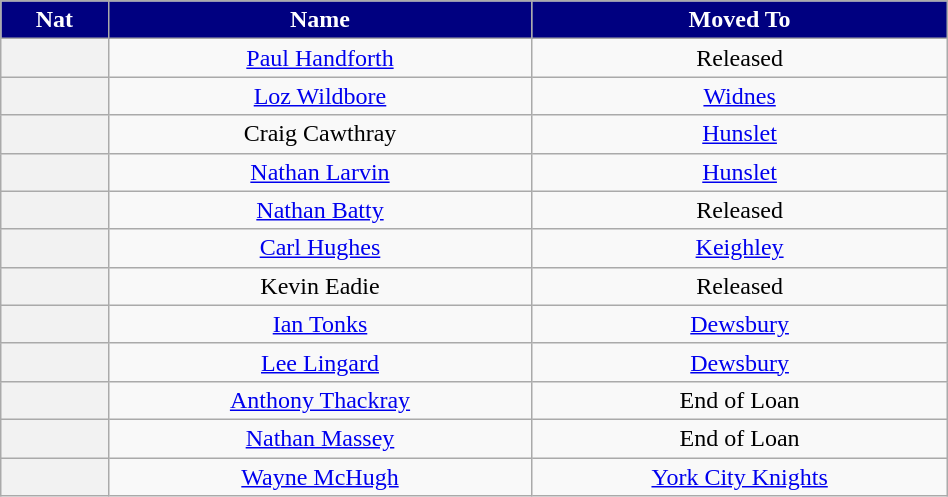<table class="wikitable" style=text-align:center; width=50%>
<tr>
<th scope=col style="background:navy; color:white">Nat</th>
<th scope=col style="background:navy; color:white">Name</th>
<th scope=col style="background:navy; color:white;">Moved To</th>
</tr>
<tr>
<th scope=row></th>
<td><a href='#'>Paul Handforth</a></td>
<td>Released</td>
</tr>
<tr>
<th scope=row></th>
<td><a href='#'>Loz Wildbore</a></td>
<td><a href='#'>Widnes</a></td>
</tr>
<tr>
<th scope=row></th>
<td>Craig Cawthray</td>
<td><a href='#'>Hunslet</a></td>
</tr>
<tr>
<th scope=row></th>
<td><a href='#'>Nathan Larvin</a></td>
<td><a href='#'>Hunslet</a></td>
</tr>
<tr>
<th scope=row></th>
<td><a href='#'>Nathan Batty</a></td>
<td>Released</td>
</tr>
<tr>
<th scope=row></th>
<td><a href='#'>Carl Hughes</a></td>
<td><a href='#'>Keighley</a></td>
</tr>
<tr>
<th scope=row></th>
<td>Kevin Eadie</td>
<td>Released</td>
</tr>
<tr>
<th scope=row></th>
<td><a href='#'>Ian Tonks</a></td>
<td><a href='#'>Dewsbury</a></td>
</tr>
<tr>
<th scope=row></th>
<td><a href='#'>Lee Lingard</a></td>
<td><a href='#'>Dewsbury</a></td>
</tr>
<tr>
<th scope=row></th>
<td><a href='#'>Anthony Thackray</a></td>
<td>End of Loan</td>
</tr>
<tr>
<th scope=row></th>
<td><a href='#'>Nathan Massey</a></td>
<td>End of Loan</td>
</tr>
<tr>
<th scope=row></th>
<td><a href='#'>Wayne McHugh</a></td>
<td><a href='#'>York City Knights</a></td>
</tr>
</table>
